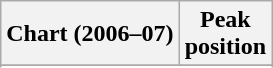<table class="wikitable sortable plainrowheaders" style="text-align:center">
<tr>
<th scope="col">Chart (2006–07)</th>
<th scope="col">Peak<br>position</th>
</tr>
<tr>
</tr>
<tr>
</tr>
<tr>
</tr>
<tr>
</tr>
<tr>
</tr>
<tr>
</tr>
<tr>
</tr>
<tr>
</tr>
<tr>
</tr>
<tr>
</tr>
<tr>
</tr>
<tr>
</tr>
<tr>
</tr>
<tr>
</tr>
<tr>
</tr>
<tr>
</tr>
<tr>
</tr>
<tr>
</tr>
<tr>
</tr>
<tr>
</tr>
<tr>
</tr>
<tr>
</tr>
<tr>
</tr>
</table>
